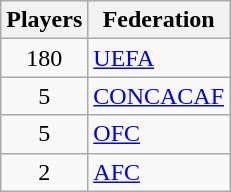<table class="wikitable">
<tr>
<th>Players</th>
<th>Federation</th>
</tr>
<tr>
<td align="center">180</td>
<td><a href='#'>UEFA</a></td>
</tr>
<tr>
<td align="center">5</td>
<td><a href='#'>CONCACAF</a></td>
</tr>
<tr>
<td align="center">5</td>
<td><a href='#'>OFC</a></td>
</tr>
<tr>
<td align="center">2</td>
<td><a href='#'>AFC</a></td>
</tr>
</table>
